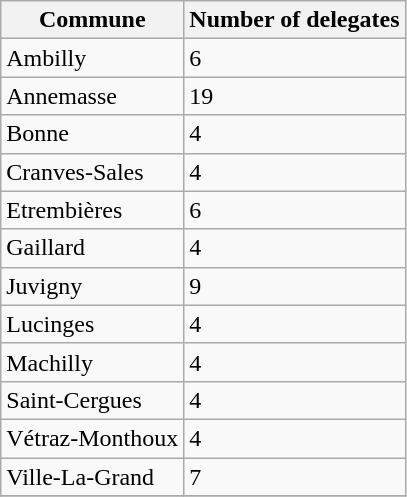<table class="wikitable" border="1">
<tr>
<th>Commune</th>
<th>Number of delegates</th>
</tr>
<tr>
<td>Ambilly</td>
<td>6</td>
</tr>
<tr>
<td>Annemasse</td>
<td>19</td>
</tr>
<tr>
<td>Bonne</td>
<td>4</td>
</tr>
<tr>
<td>Cranves-Sales</td>
<td>4</td>
</tr>
<tr>
<td>Etrembières</td>
<td>6</td>
</tr>
<tr>
<td>Gaillard</td>
<td>4</td>
</tr>
<tr>
<td>Juvigny</td>
<td>9</td>
</tr>
<tr>
<td>Lucinges</td>
<td>4</td>
</tr>
<tr>
<td>Machilly</td>
<td>4</td>
</tr>
<tr>
<td>Saint-Cergues</td>
<td>4</td>
</tr>
<tr>
<td>Vétraz-Monthoux</td>
<td>4</td>
</tr>
<tr>
<td>Ville-La-Grand</td>
<td>7</td>
</tr>
<tr>
</tr>
</table>
